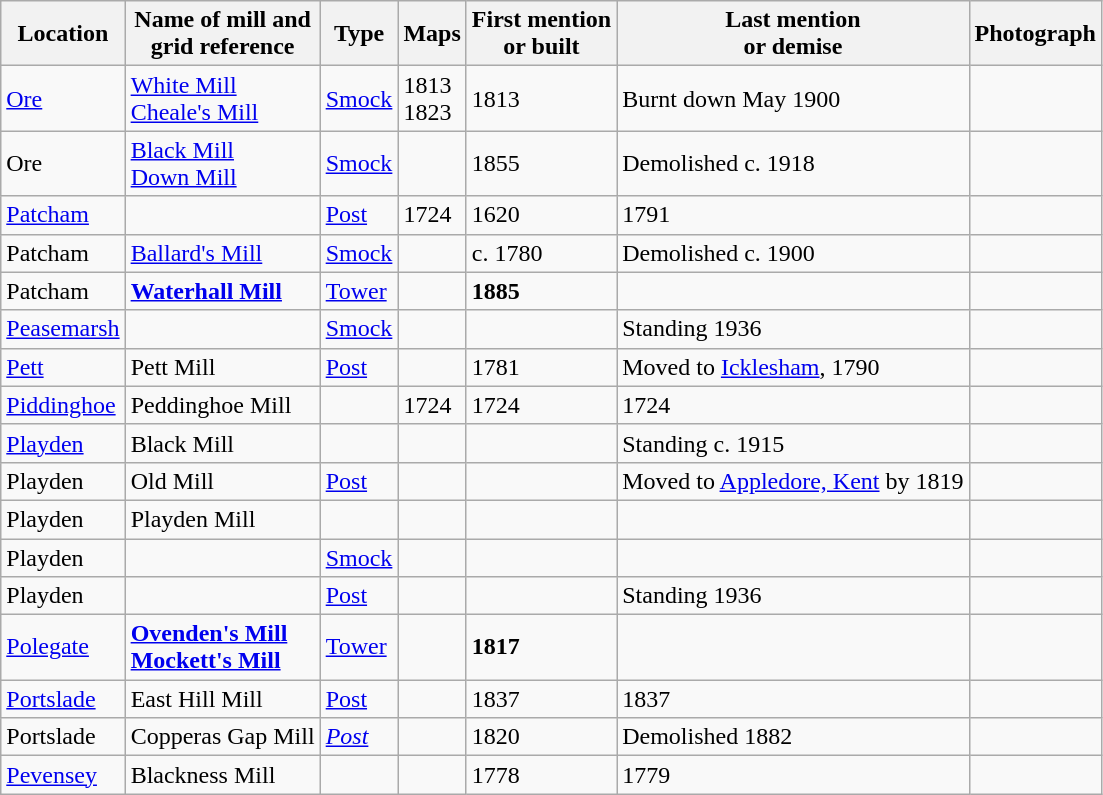<table class="wikitable">
<tr>
<th>Location</th>
<th>Name of mill and<br>grid reference</th>
<th>Type</th>
<th>Maps</th>
<th>First mention<br>or built</th>
<th>Last mention<br> or demise</th>
<th>Photograph</th>
</tr>
<tr>
<td><a href='#'>Ore</a></td>
<td><a href='#'>White Mill<br>Cheale's Mill</a></td>
<td><a href='#'>Smock</a></td>
<td>1813<br>1823</td>
<td>1813</td>
<td>Burnt down May 1900</td>
<td></td>
</tr>
<tr>
<td>Ore</td>
<td><a href='#'>Black Mill<br>Down Mill</a></td>
<td><a href='#'>Smock</a></td>
<td></td>
<td>1855</td>
<td>Demolished c. 1918</td>
<td></td>
</tr>
<tr>
<td><a href='#'>Patcham</a></td>
<td></td>
<td><a href='#'>Post</a></td>
<td>1724</td>
<td>1620</td>
<td>1791</td>
<td></td>
</tr>
<tr>
<td>Patcham</td>
<td><a href='#'>Ballard's Mill</a></td>
<td><a href='#'>Smock</a></td>
<td></td>
<td>c. 1780</td>
<td>Demolished c. 1900</td>
<td></td>
</tr>
<tr>
<td>Patcham</td>
<td><strong><a href='#'>Waterhall Mill</a></strong><br></td>
<td><a href='#'>Tower</a></td>
<td></td>
<td><strong>1885</strong></td>
<td></td>
<td></td>
</tr>
<tr>
<td><a href='#'>Peasemarsh</a></td>
<td></td>
<td><a href='#'>Smock</a></td>
<td></td>
<td></td>
<td>Standing 1936</td>
<td></td>
</tr>
<tr>
<td><a href='#'>Pett</a></td>
<td>Pett Mill</td>
<td><a href='#'>Post</a></td>
<td></td>
<td>1781</td>
<td>Moved to <a href='#'>Icklesham</a>, 1790</td>
<td></td>
</tr>
<tr>
<td><a href='#'>Piddinghoe</a></td>
<td>Peddinghoe Mill</td>
<td></td>
<td>1724</td>
<td>1724</td>
<td>1724</td>
<td></td>
</tr>
<tr>
<td><a href='#'>Playden</a></td>
<td>Black Mill</td>
<td></td>
<td></td>
<td></td>
<td>Standing c. 1915</td>
<td></td>
</tr>
<tr>
<td>Playden</td>
<td>Old Mill</td>
<td><a href='#'>Post</a></td>
<td></td>
<td></td>
<td>Moved to <a href='#'>Appledore, Kent</a> by 1819</td>
<td></td>
</tr>
<tr>
<td>Playden</td>
<td>Playden Mill</td>
<td></td>
<td></td>
<td></td>
<td></td>
<td></td>
</tr>
<tr>
<td>Playden</td>
<td></td>
<td><a href='#'>Smock</a></td>
<td></td>
<td></td>
<td></td>
<td></td>
</tr>
<tr>
<td>Playden</td>
<td></td>
<td><a href='#'>Post</a></td>
<td></td>
<td></td>
<td>Standing 1936</td>
<td></td>
</tr>
<tr>
<td><a href='#'>Polegate</a></td>
<td><strong><a href='#'>Ovenden's Mill<br>Mockett's Mill</a></strong><br></td>
<td><a href='#'>Tower</a></td>
<td></td>
<td><strong>1817</strong></td>
<td></td>
<td></td>
</tr>
<tr>
<td><a href='#'>Portslade</a></td>
<td>East Hill Mill</td>
<td><a href='#'>Post</a></td>
<td></td>
<td>1837</td>
<td>1837</td>
<td></td>
</tr>
<tr>
<td>Portslade</td>
<td>Copperas Gap Mill</td>
<td><em><a href='#'>Post</a></em></td>
<td></td>
<td>1820</td>
<td>Demolished 1882</td>
<td></td>
</tr>
<tr>
<td><a href='#'>Pevensey</a></td>
<td>Blackness Mill</td>
<td></td>
<td></td>
<td>1778</td>
<td>1779</td>
<td></td>
</tr>
</table>
